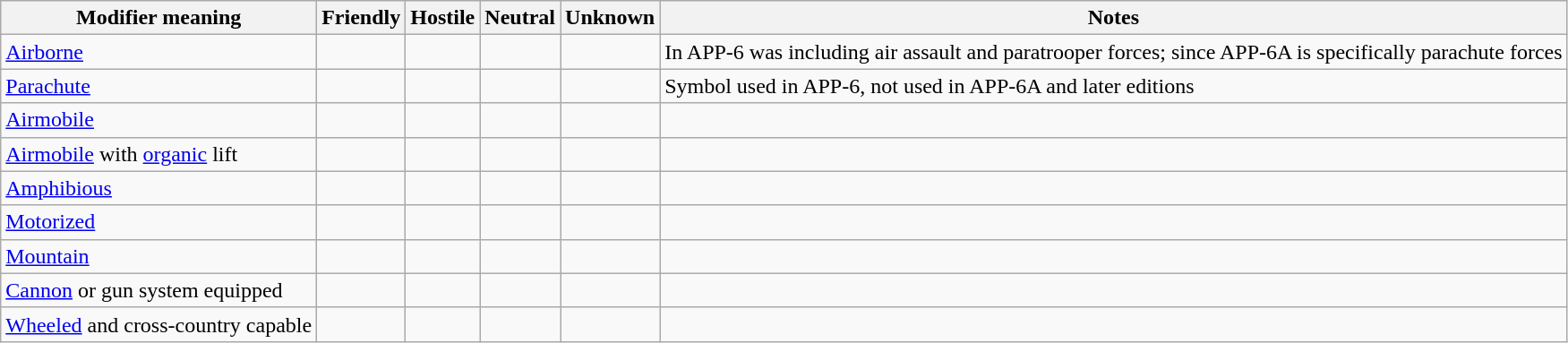<table class="wikitable">
<tr>
<th>Modifier meaning</th>
<th>Friendly</th>
<th>Hostile</th>
<th>Neutral</th>
<th>Unknown</th>
<th>Notes</th>
</tr>
<tr>
<td><a href='#'>Airborne</a></td>
<td></td>
<td></td>
<td></td>
<td></td>
<td>In APP-6 was including air assault and paratrooper forces; since APP-6A is specifically parachute forces</td>
</tr>
<tr>
<td><a href='#'>Parachute</a></td>
<td></td>
<td></td>
<td></td>
<td></td>
<td>Symbol used in APP-6, not used in APP-6A and later editions</td>
</tr>
<tr>
<td><a href='#'>Airmobile</a></td>
<td></td>
<td></td>
<td></td>
<td></td>
<td></td>
</tr>
<tr>
<td><a href='#'>Airmobile</a> with <a href='#'>organic</a> lift</td>
<td></td>
<td></td>
<td></td>
<td></td>
<td></td>
</tr>
<tr>
<td><a href='#'>Amphibious</a></td>
<td></td>
<td></td>
<td></td>
<td></td>
<td></td>
</tr>
<tr>
<td><a href='#'>Motorized</a></td>
<td></td>
<td></td>
<td></td>
<td></td>
<td></td>
</tr>
<tr>
<td><a href='#'>Mountain</a></td>
<td></td>
<td></td>
<td></td>
<td></td>
<td></td>
</tr>
<tr>
<td><a href='#'>Cannon</a> or gun system equipped</td>
<td></td>
<td></td>
<td></td>
<td></td>
<td></td>
</tr>
<tr>
<td><a href='#'>Wheeled</a> and cross-country capable</td>
<td></td>
<td></td>
<td></td>
<td></td>
<td></td>
</tr>
</table>
